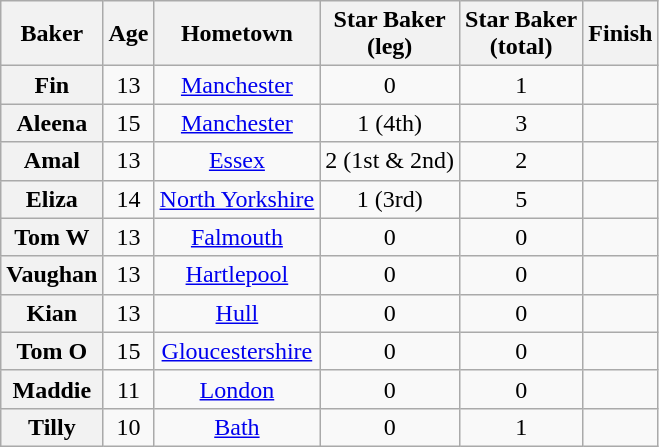<table class="wikitable sortable" style="text-align:center">
<tr>
<th scope="col">Baker</th>
<th scope="col">Age</th>
<th scope="col">Hometown</th>
<th scope="col">Star Baker<br>(leg)</th>
<th scope="col">Star Baker<br>(total)</th>
<th scope="col">Finish</th>
</tr>
<tr>
<th scope="row">Fin</th>
<td>13</td>
<td><a href='#'>Manchester</a></td>
<td>0</td>
<td>1</td>
<td></td>
</tr>
<tr>
<th scope="row">Aleena</th>
<td>15</td>
<td><a href='#'>Manchester</a></td>
<td>1 (4th)</td>
<td>3</td>
<td></td>
</tr>
<tr>
<th scope="row">Amal</th>
<td>13</td>
<td><a href='#'>Essex</a></td>
<td>2 (1st & 2nd)</td>
<td>2</td>
<td></td>
</tr>
<tr>
<th scope="row">Eliza</th>
<td>14</td>
<td><a href='#'>North Yorkshire</a></td>
<td>1 (3rd)</td>
<td>5</td>
<td></td>
</tr>
<tr>
<th scope="row">Tom W</th>
<td>13</td>
<td><a href='#'>Falmouth</a></td>
<td>0</td>
<td>0</td>
<td></td>
</tr>
<tr>
<th scope="row">Vaughan</th>
<td>13</td>
<td><a href='#'>Hartlepool</a></td>
<td>0</td>
<td>0</td>
<td></td>
</tr>
<tr>
<th scope="row">Kian</th>
<td>13</td>
<td><a href='#'>Hull</a></td>
<td>0</td>
<td>0</td>
<td></td>
</tr>
<tr>
<th scope="row">Tom O</th>
<td>15</td>
<td><a href='#'>Gloucestershire</a></td>
<td>0</td>
<td>0</td>
<td></td>
</tr>
<tr>
<th scope="row">Maddie</th>
<td>11</td>
<td><a href='#'>London</a></td>
<td>0</td>
<td>0</td>
<td></td>
</tr>
<tr>
<th scope="row">Tilly</th>
<td>10</td>
<td><a href='#'>Bath</a></td>
<td>0</td>
<td>1</td>
<td></td>
</tr>
</table>
